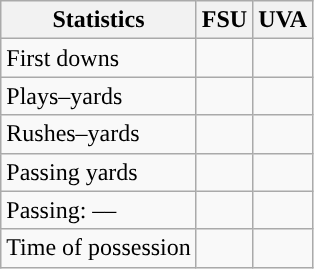<table class="wikitable" style="float:left">
<tr>
<th>Statistics</th>
<th>FSU</th>
<th>UVA</th>
</tr>
<tr>
<td>First downs</td>
<td></td>
<td></td>
</tr>
<tr>
<td>Plays–yards</td>
<td></td>
<td></td>
</tr>
<tr>
<td>Rushes–yards</td>
<td></td>
<td></td>
</tr>
<tr>
<td>Passing yards</td>
<td></td>
<td></td>
</tr>
<tr>
<td>Passing: ––</td>
<td></td>
<td></td>
</tr>
<tr>
<td>Time of possession</td>
<td></td>
<td></td>
</tr>
</table>
